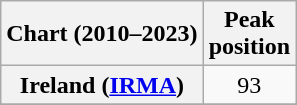<table class="wikitable sortable plainrowheaders" style="text-align:center;">
<tr>
<th scope="col">Chart (2010–2023)</th>
<th scope="col">Peak<br>position</th>
</tr>
<tr>
<th scope="row">Ireland (<a href='#'>IRMA</a>)</th>
<td>93</td>
</tr>
<tr>
</tr>
<tr>
</tr>
</table>
